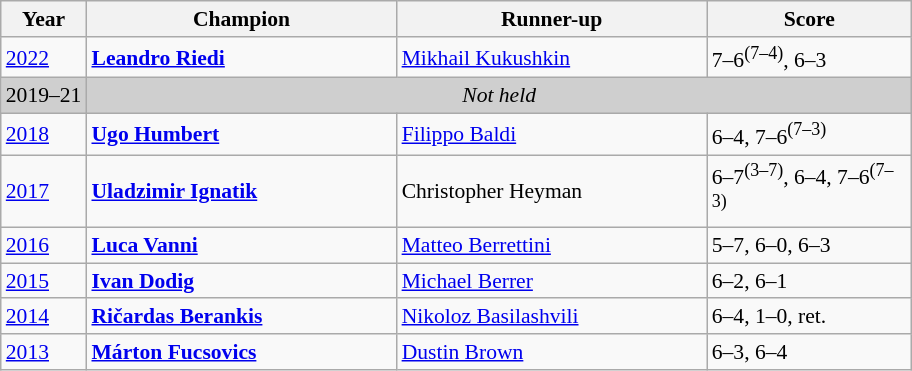<table class="wikitable" style="font-size:90%">
<tr>
<th>Year</th>
<th width="200">Champion</th>
<th width="200">Runner-up</th>
<th width="130">Score</th>
</tr>
<tr>
<td><a href='#'>2022</a></td>
<td> <strong><a href='#'>Leandro Riedi</a></strong></td>
<td> <a href='#'>Mikhail Kukushkin</a></td>
<td>7–6<sup>(7–4)</sup>, 6–3</td>
</tr>
<tr>
<td style="background:#cfcfcf">2019–21</td>
<td colspan=3 align=center style="background:#cfcfcf"><em>Not held</em></td>
</tr>
<tr>
<td><a href='#'>2018</a></td>
<td> <strong><a href='#'>Ugo Humbert</a></strong></td>
<td> <a href='#'>Filippo Baldi</a></td>
<td>6–4, 7–6<sup>(7–3)</sup></td>
</tr>
<tr>
<td><a href='#'>2017</a></td>
<td> <strong><a href='#'>Uladzimir Ignatik</a></strong></td>
<td> Christopher Heyman</td>
<td>6–7<sup>(3–7)</sup>, 6–4, 7–6<sup>(7–3)</sup></td>
</tr>
<tr>
<td><a href='#'>2016</a></td>
<td> <strong><a href='#'>Luca Vanni</a></strong></td>
<td> <a href='#'>Matteo Berrettini</a></td>
<td>5–7, 6–0, 6–3</td>
</tr>
<tr>
<td><a href='#'>2015</a></td>
<td> <strong><a href='#'>Ivan Dodig</a></strong></td>
<td> <a href='#'>Michael Berrer</a></td>
<td>6–2, 6–1</td>
</tr>
<tr>
<td><a href='#'>2014</a></td>
<td> <strong><a href='#'>Ričardas Berankis</a></strong></td>
<td> <a href='#'>Nikoloz Basilashvili</a></td>
<td>6–4, 1–0, ret.</td>
</tr>
<tr>
<td><a href='#'>2013</a></td>
<td> <strong><a href='#'>Márton Fucsovics</a></strong></td>
<td> <a href='#'>Dustin Brown</a></td>
<td>6–3, 6–4</td>
</tr>
</table>
